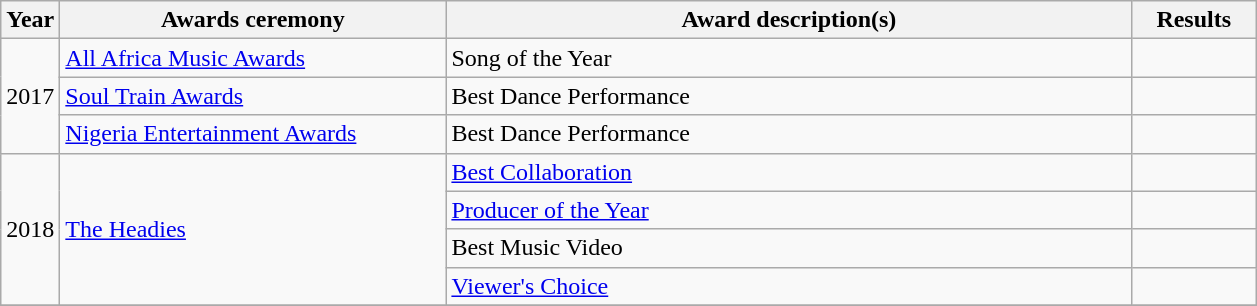<table class="wikitable">
<tr>
<th>Year</th>
<th style="width:250px;">Awards ceremony</th>
<th style="width:450px;">Award description(s)</th>
<th style="width:75px;">Results</th>
</tr>
<tr>
<td rowspan="3">2017</td>
<td><a href='#'>All Africa Music Awards</a></td>
<td>Song of the Year</td>
<td></td>
</tr>
<tr>
<td><a href='#'>Soul Train Awards</a></td>
<td>Best Dance Performance</td>
<td></td>
</tr>
<tr>
<td><a href='#'>Nigeria Entertainment Awards</a></td>
<td>Best Dance Performance</td>
<td></td>
</tr>
<tr>
<td rowspan="4">2018</td>
<td rowspan="4"><a href='#'>The Headies</a></td>
<td><a href='#'>Best Collaboration</a></td>
<td></td>
</tr>
<tr>
<td><a href='#'>Producer of the Year</a></td>
<td></td>
</tr>
<tr>
<td>Best Music Video</td>
<td></td>
</tr>
<tr>
<td><a href='#'>Viewer's Choice</a></td>
<td></td>
</tr>
<tr>
</tr>
</table>
